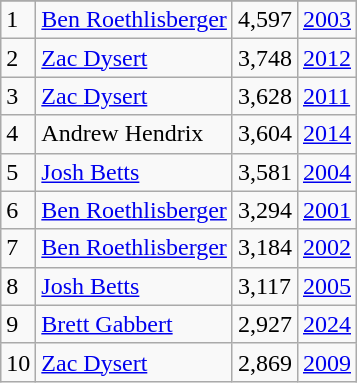<table class="wikitable">
<tr>
</tr>
<tr>
<td>1</td>
<td><a href='#'>Ben Roethlisberger</a></td>
<td><abbr>4,597</abbr></td>
<td><a href='#'>2003</a></td>
</tr>
<tr>
<td>2</td>
<td><a href='#'>Zac Dysert</a></td>
<td><abbr>3,748</abbr></td>
<td><a href='#'>2012</a></td>
</tr>
<tr>
<td>3</td>
<td><a href='#'>Zac Dysert</a></td>
<td><abbr>3,628</abbr></td>
<td><a href='#'>2011</a></td>
</tr>
<tr>
<td>4</td>
<td>Andrew Hendrix</td>
<td><abbr>3,604</abbr></td>
<td><a href='#'>2014</a></td>
</tr>
<tr>
<td>5</td>
<td><a href='#'>Josh Betts</a></td>
<td><abbr>3,581</abbr></td>
<td><a href='#'>2004</a></td>
</tr>
<tr>
<td>6</td>
<td><a href='#'>Ben Roethlisberger</a></td>
<td><abbr>3,294</abbr></td>
<td><a href='#'>2001</a></td>
</tr>
<tr>
<td>7</td>
<td><a href='#'>Ben Roethlisberger</a></td>
<td><abbr>3,184</abbr></td>
<td><a href='#'>2002</a></td>
</tr>
<tr>
<td>8</td>
<td><a href='#'>Josh Betts</a></td>
<td><abbr>3,117</abbr></td>
<td><a href='#'>2005</a></td>
</tr>
<tr>
<td>9</td>
<td><a href='#'>Brett Gabbert</a></td>
<td><abbr>2,927</abbr></td>
<td><a href='#'>2024</a></td>
</tr>
<tr>
<td>10</td>
<td><a href='#'>Zac Dysert</a></td>
<td><abbr>2,869</abbr></td>
<td><a href='#'>2009</a></td>
</tr>
</table>
